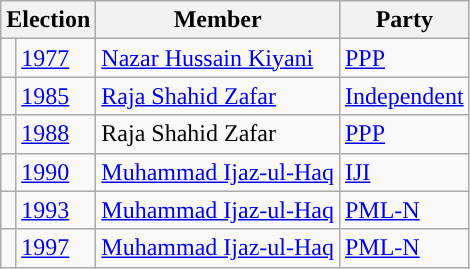<table class="wikitable">
<tr>
<th colspan="2">Election</th>
<th>Member</th>
<th>Party</th>
</tr>
<tr>
<td style="background-color: "></td>
<td><a href='#'>1977</a></td>
<td><a href='#'>Nazar Hussain Kiyani</a></td>
<td><a href='#'>PPP</a></td>
</tr>
<tr>
<td style="background-color: "></td>
<td><a href='#'>1985</a></td>
<td><a href='#'>Raja Shahid Zafar</a></td>
<td><a href='#'>Independent</a></td>
</tr>
<tr>
<td style="background-color: "></td>
<td><a href='#'>1988</a></td>
<td>Raja Shahid Zafar</td>
<td><a href='#'>PPP</a></td>
</tr>
<tr>
<td style="background-color: "></td>
<td><a href='#'>1990</a></td>
<td><a href='#'>Muhammad Ijaz-ul-Haq</a></td>
<td><a href='#'>IJI</a></td>
</tr>
<tr>
<td style="background-color: "></td>
<td><a href='#'>1993</a></td>
<td><a href='#'>Muhammad Ijaz-ul-Haq</a></td>
<td><a href='#'>PML-N</a></td>
</tr>
<tr>
<td style="background-color: "></td>
<td><a href='#'>1997</a></td>
<td><a href='#'>Muhammad Ijaz-ul-Haq</a></td>
<td><a href='#'>PML-N</a></td>
</tr>
</table>
